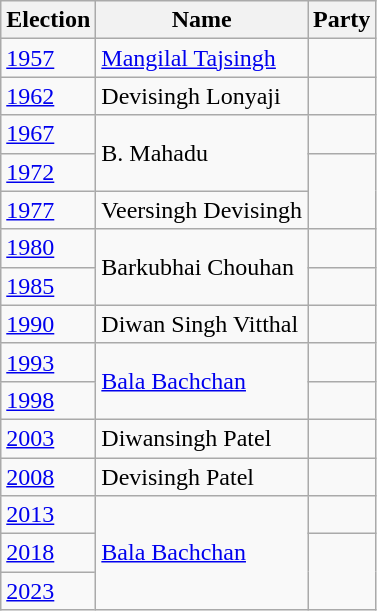<table class="wikitable sortable">
<tr>
<th>Election</th>
<th>Name</th>
<th colspan=2>Party</th>
</tr>
<tr>
<td><a href='#'>1957</a></td>
<td><a href='#'>Mangilal Tajsingh</a></td>
<td></td>
</tr>
<tr>
<td><a href='#'>1962</a></td>
<td>Devisingh Lonyaji</td>
<td></td>
</tr>
<tr>
<td><a href='#'>1967</a></td>
<td rowspan=2>B. Mahadu</td>
<td></td>
</tr>
<tr>
<td><a href='#'>1972</a></td>
</tr>
<tr>
<td><a href='#'>1977</a></td>
<td>Veersingh Devisingh</td>
</tr>
<tr>
<td><a href='#'>1980</a></td>
<td rowspan=2>Barkubhai Chouhan</td>
<td></td>
</tr>
<tr>
<td><a href='#'>1985</a></td>
<td></td>
</tr>
<tr>
<td><a href='#'>1990</a></td>
<td>Diwan Singh Vitthal</td>
<td></td>
</tr>
<tr>
<td><a href='#'>1993</a></td>
<td rowspan=2><a href='#'>Bala Bachchan</a></td>
<td></td>
</tr>
<tr>
<td><a href='#'>1998</a></td>
</tr>
<tr>
<td><a href='#'>2003</a></td>
<td>Diwansingh Patel</td>
<td></td>
</tr>
<tr>
<td><a href='#'>2008</a></td>
<td>Devisingh Patel</td>
</tr>
<tr>
<td><a href='#'>2013</a></td>
<td rowspan=3><a href='#'>Bala Bachchan</a></td>
<td></td>
</tr>
<tr>
<td><a href='#'>2018</a></td>
</tr>
<tr>
<td><a href='#'>2023</a></td>
</tr>
</table>
